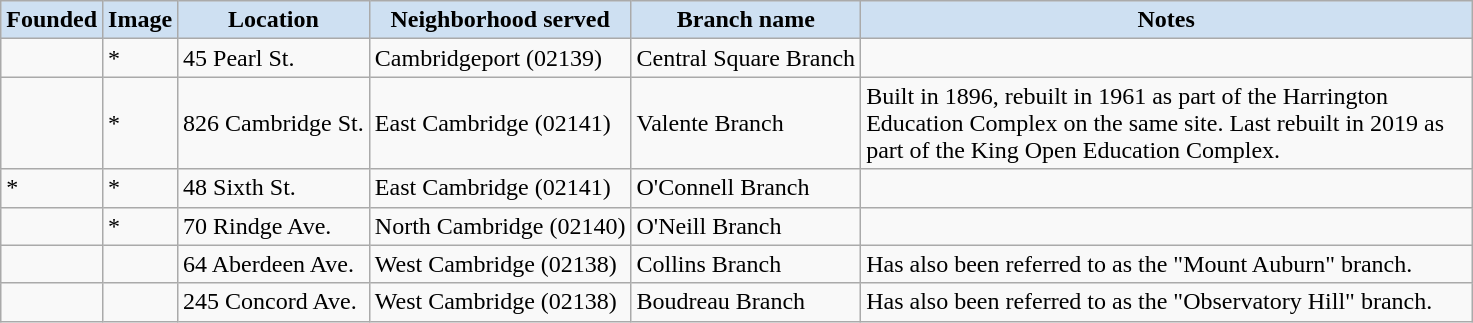<table class="wikitable sortable" align="center">
<tr style="background-color:#CEE0F2;"|>
<th style="background-color:#CEE0F2;">Founded</th>
<th style="background-color:#CEE0F2;" class="unsortable">Image</th>
<th style="background-color:#CEE0F2;">Location</th>
<th style="background-color:#CEE0F2;">Neighborhood served</th>
<th style="background-color:#CEE0F2;">Branch name</th>
<th style="background-color:#CEE0F2;" class="unsortable" width=400pt>Notes</th>
</tr>
<tr ->
<td></td>
<td>*</td>
<td>45 Pearl St.</td>
<td>Cambridgeport (02139)</td>
<td>Central Square Branch</td>
<td></td>
</tr>
<tr ->
<td></td>
<td>*</td>
<td>826 Cambridge St.</td>
<td>East Cambridge (02141)</td>
<td>Valente Branch</td>
<td>Built in 1896, rebuilt in 1961 as part of the Harrington Education Complex on the same site. Last rebuilt in 2019  as part of the King Open Education Complex.</td>
</tr>
<tr ->
<td>*</td>
<td>*</td>
<td>48 Sixth St.</td>
<td>East Cambridge (02141)</td>
<td>O'Connell Branch</td>
<td></td>
</tr>
<tr ->
<td></td>
<td>*</td>
<td>70 Rindge Ave.</td>
<td>North Cambridge (02140)</td>
<td>O'Neill Branch</td>
<td></td>
</tr>
<tr ->
<td></td>
<td></td>
<td>64 Aberdeen Ave.</td>
<td>West Cambridge (02138)</td>
<td>Collins Branch</td>
<td>Has also been referred to as the "Mount Auburn" branch.</td>
</tr>
<tr ->
<td></td>
<td></td>
<td>245 Concord Ave.</td>
<td>West Cambridge (02138)</td>
<td>Boudreau Branch</td>
<td>Has also been referred to as the "Observatory Hill" branch.</td>
</tr>
</table>
